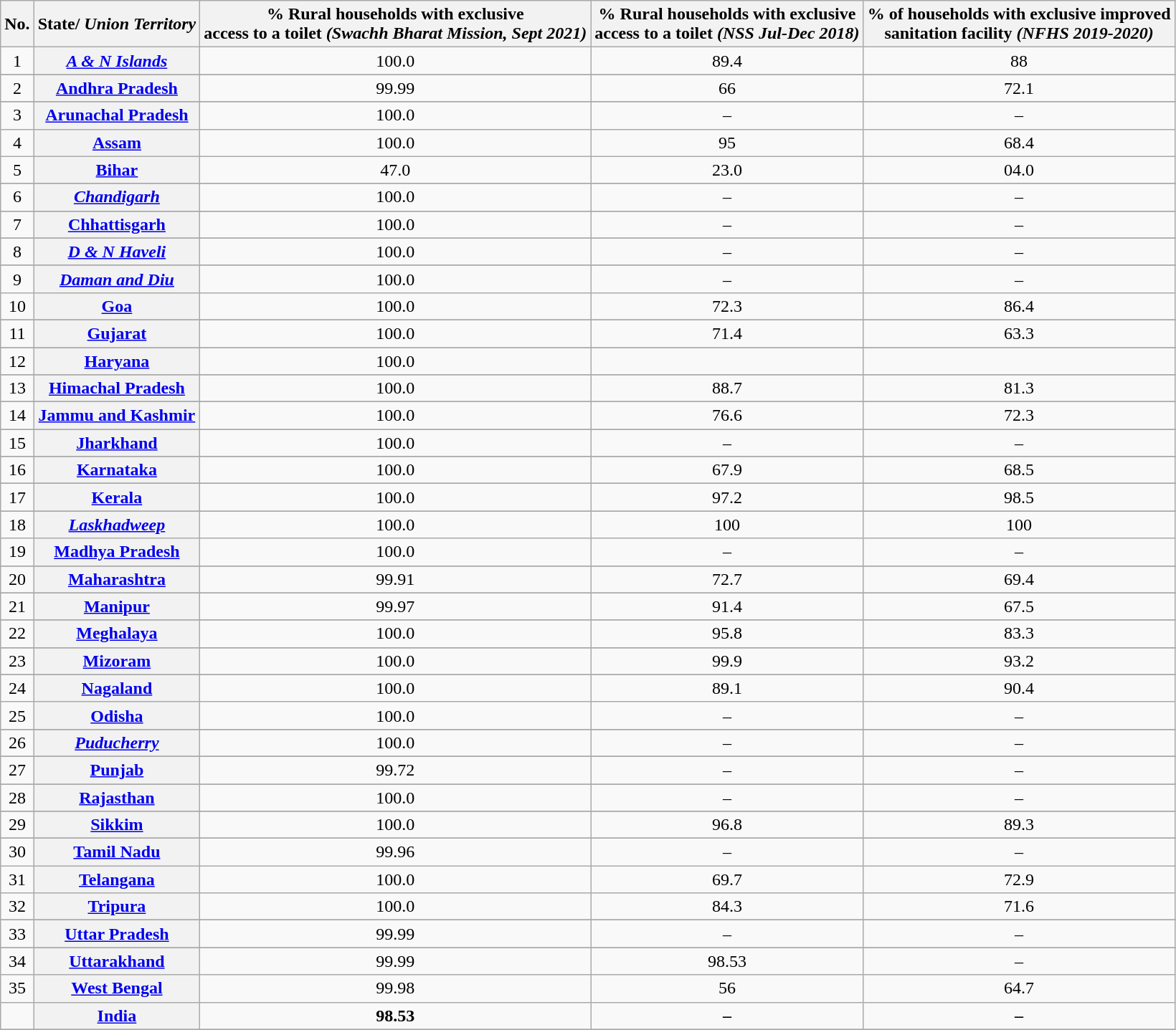<table class="wikitable sortable" style="text-align: center">
<tr>
<th>No.</th>
<th>State/ <em>Union Territory</em></th>
<th>% Rural households with exclusive<br>access to a toilet
<em>(Swachh Bharat Mission, Sept 2021)</em></th>
<th>% Rural households with exclusive<br>access to a toilet <em>(NSS Jul-Dec 2018)</em></th>
<th>% of households with exclusive improved<br>sanitation facility <em>(NFHS 2019-2020)</em></th>
</tr>
<tr>
<td>1</td>
<th><a href='#'><em>A & N Islands</em></a></th>
<td>100.0</td>
<td>89.4</td>
<td>88</td>
</tr>
<tr>
</tr>
<tr>
<td>2</td>
<th><a href='#'>Andhra Pradesh</a></th>
<td>99.99</td>
<td>66</td>
<td>72.1</td>
</tr>
<tr>
</tr>
<tr>
<td>3</td>
<th><a href='#'>Arunachal Pradesh</a></th>
<td>100.0</td>
<td>–</td>
<td>–</td>
</tr>
<tr>
<td>4</td>
<th><a href='#'>Assam</a></th>
<td>100.0</td>
<td>95</td>
<td>68.4</td>
</tr>
<tr>
<td>5</td>
<th><a href='#'>Bihar</a></th>
<td>47.0</td>
<td>23.0</td>
<td>04.0</td>
</tr>
<tr>
</tr>
<tr>
<td>6</td>
<th><em><a href='#'>Chandigarh</a></em></th>
<td>100.0</td>
<td>–</td>
<td>–</td>
</tr>
<tr>
</tr>
<tr>
<td>7</td>
<th><a href='#'>Chhattisgarh</a></th>
<td>100.0</td>
<td>–</td>
<td>–</td>
</tr>
<tr>
</tr>
<tr>
<td>8</td>
<th><a href='#'><em>D & N Haveli</em></a></th>
<td>100.0</td>
<td>–</td>
<td>–</td>
</tr>
<tr>
</tr>
<tr>
<td>9</td>
<th><em><a href='#'>Daman and Diu</a></em></th>
<td>100.0</td>
<td>–</td>
<td>–</td>
</tr>
<tr>
<td>10</td>
<th><a href='#'>Goa</a></th>
<td>100.0</td>
<td>72.3</td>
<td>86.4</td>
</tr>
<tr>
</tr>
<tr>
<td>11</td>
<th><a href='#'>Gujarat</a></th>
<td>100.0</td>
<td>71.4</td>
<td>63.3</td>
</tr>
<tr>
</tr>
<tr>
<td>12</td>
<th><a href='#'>Haryana</a></th>
<td>100.0</td>
<td></td>
<td></td>
</tr>
<tr>
</tr>
<tr>
<td>13</td>
<th><a href='#'>Himachal Pradesh</a></th>
<td>100.0</td>
<td>88.7</td>
<td>81.3</td>
</tr>
<tr>
</tr>
<tr>
<td>14</td>
<th><a href='#'>Jammu and Kashmir</a></th>
<td>100.0</td>
<td>76.6</td>
<td>72.3</td>
</tr>
<tr>
</tr>
<tr>
<td>15</td>
<th><a href='#'>Jharkhand</a></th>
<td>100.0</td>
<td>–</td>
<td>–</td>
</tr>
<tr>
</tr>
<tr>
<td>16</td>
<th><a href='#'>Karnataka</a></th>
<td>100.0</td>
<td>67.9</td>
<td>68.5</td>
</tr>
<tr>
</tr>
<tr>
<td>17</td>
<th><a href='#'>Kerala</a></th>
<td>100.0</td>
<td>97.2</td>
<td>98.5</td>
</tr>
<tr>
</tr>
<tr>
<td>18</td>
<th><a href='#'><em>Laskhadweep</em></a></th>
<td>100.0</td>
<td>100</td>
<td>100</td>
</tr>
<tr>
<td>19</td>
<th><a href='#'>Madhya Pradesh</a></th>
<td>100.0</td>
<td>–</td>
<td>–</td>
</tr>
<tr>
</tr>
<tr>
<td>20</td>
<th><a href='#'>Maharashtra</a></th>
<td>99.91</td>
<td>72.7</td>
<td>69.4</td>
</tr>
<tr>
</tr>
<tr>
<td>21</td>
<th><a href='#'>Manipur</a></th>
<td>99.97</td>
<td>91.4</td>
<td>67.5</td>
</tr>
<tr>
</tr>
<tr>
<td>22</td>
<th><a href='#'>Meghalaya</a></th>
<td>100.0</td>
<td>95.8</td>
<td>83.3</td>
</tr>
<tr>
</tr>
<tr>
<td>23</td>
<th><a href='#'>Mizoram</a></th>
<td>100.0</td>
<td>99.9</td>
<td>93.2</td>
</tr>
<tr>
</tr>
<tr>
<td>24</td>
<th><a href='#'>Nagaland</a></th>
<td>100.0</td>
<td>89.1</td>
<td>90.4</td>
</tr>
<tr>
<td>25</td>
<th><a href='#'>Odisha</a></th>
<td>100.0</td>
<td>–</td>
<td>–</td>
</tr>
<tr>
</tr>
<tr>
<td>26</td>
<th><em><a href='#'>Puducherry</a></em></th>
<td>100.0</td>
<td>–</td>
<td>–</td>
</tr>
<tr>
</tr>
<tr>
<td>27</td>
<th><a href='#'>Punjab</a></th>
<td>99.72</td>
<td>–</td>
<td>–</td>
</tr>
<tr>
</tr>
<tr>
<td>28</td>
<th><a href='#'>Rajasthan</a></th>
<td>100.0</td>
<td>–</td>
<td>–</td>
</tr>
<tr>
</tr>
<tr>
<td>29</td>
<th><a href='#'>Sikkim</a></th>
<td>100.0</td>
<td>96.8</td>
<td>89.3</td>
</tr>
<tr>
</tr>
<tr>
<td>30</td>
<th><a href='#'>Tamil Nadu</a></th>
<td>99.96</td>
<td>–</td>
<td>–</td>
</tr>
<tr>
<td>31</td>
<th><a href='#'>Telangana</a></th>
<td>100.0</td>
<td>69.7</td>
<td>72.9</td>
</tr>
<tr>
<td>32</td>
<th><a href='#'>Tripura</a></th>
<td>100.0</td>
<td>84.3</td>
<td>71.6</td>
</tr>
<tr>
</tr>
<tr>
<td>33</td>
<th><a href='#'>Uttar Pradesh</a></th>
<td>99.99</td>
<td>–</td>
<td>–</td>
</tr>
<tr>
</tr>
<tr>
<td>34</td>
<th><a href='#'>Uttarakhand</a></th>
<td>99.99</td>
<td>98.53</td>
<td>–</td>
</tr>
<tr>
<td>35</td>
<th><a href='#'>West Bengal</a></th>
<td>99.98</td>
<td>56</td>
<td>64.7</td>
</tr>
<tr>
<td></td>
<th><a href='#'>India</a></th>
<td><strong>98.53</strong></td>
<td><strong>–</strong></td>
<td><strong>–</strong></td>
</tr>
<tr>
</tr>
</table>
